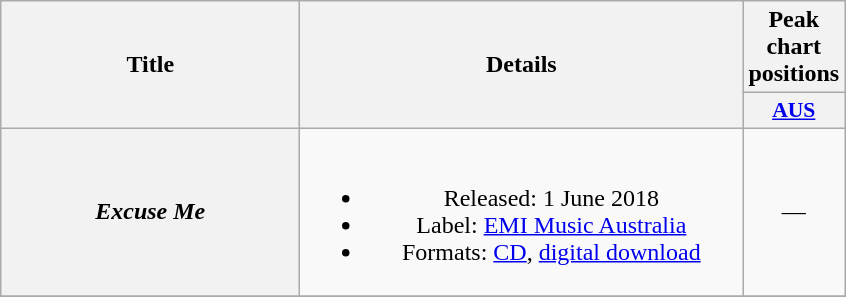<table class="wikitable plainrowheaders" style="text-align:center">
<tr>
<th style="width:12em;" rowspan="2">Title</th>
<th style="width:18em;" rowspan="2">Details</th>
<th scope="col" colspan="1">Peak chart positions</th>
</tr>
<tr>
<th scope="col" style="width:3em;font-size:90%;"><a href='#'>AUS</a></th>
</tr>
<tr>
<th scope="row"><em>Excuse Me</em></th>
<td><br><ul><li>Released: 1 June 2018</li><li>Label: <a href='#'>EMI Music Australia</a></li><li>Formats: <a href='#'>CD</a>, <a href='#'>digital download</a></li></ul></td>
<td>—</td>
</tr>
<tr>
</tr>
</table>
